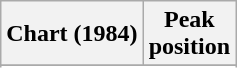<table class="wikitable sortable plainrowheaders" style="text-align:center">
<tr>
<th scope="col">Chart (1984)</th>
<th scope="col">Peak<br> position</th>
</tr>
<tr>
</tr>
<tr>
</tr>
<tr>
</tr>
<tr>
</tr>
</table>
